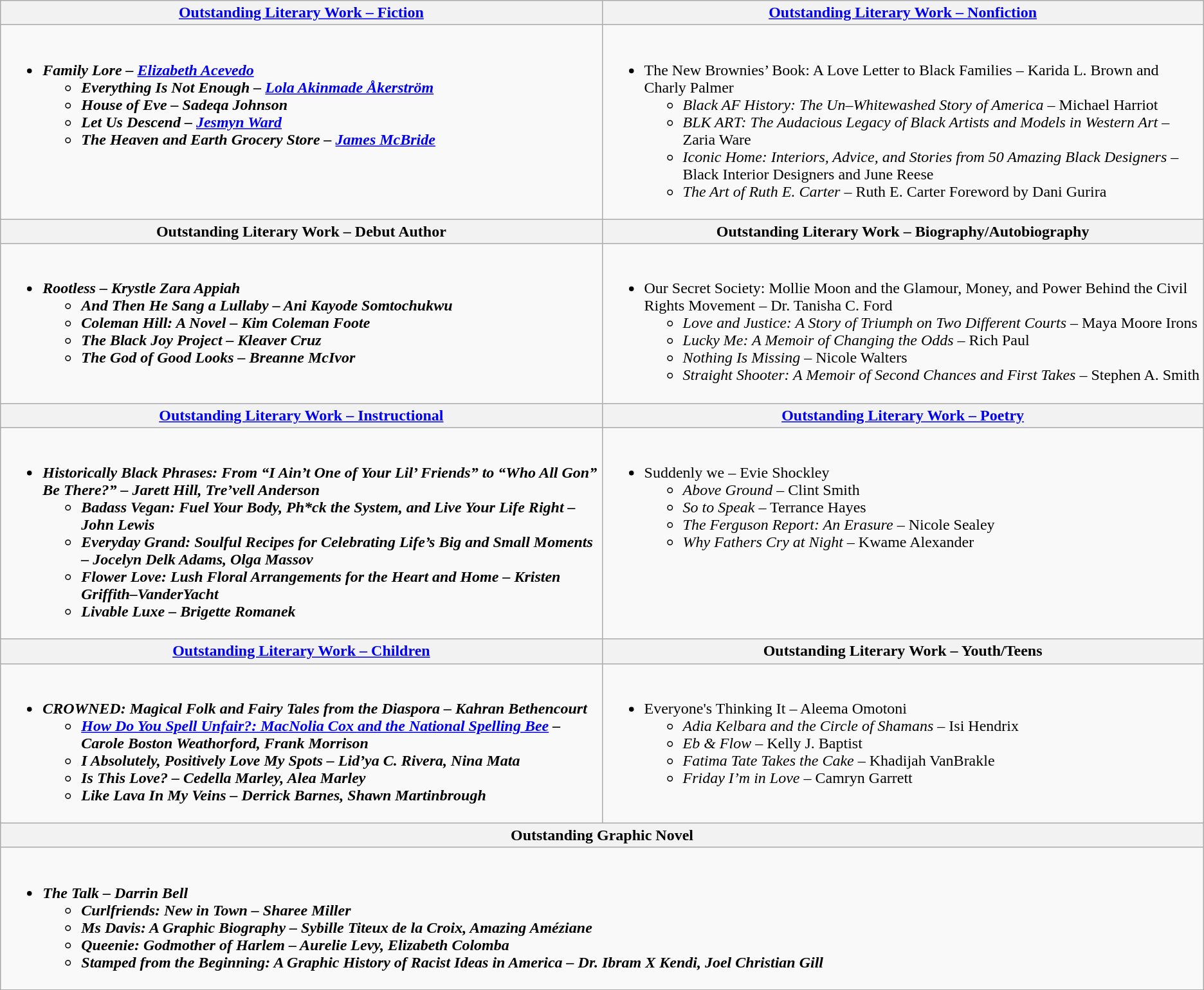<table class="wikitable">
<tr>
<th style="width=50%"><a href='#'>Outstanding Literary Work – Fiction</a></th>
<th style="width=50%"><a href='#'>Outstanding Literary Work – Nonfiction</a></th>
</tr>
<tr>
<td width="50%" valign="top"><br><ul><li><strong><em>Family Lore<em> – <a href='#'>Elizabeth Acevedo</a><strong><ul><li></em>Everything Is Not Enough<em> – <a href='#'>Lola Akinmade Åkerström</a></li><li></em>House of Eve<em> – Sadeqa Johnson</li><li></em>Let Us Descend<em> – <a href='#'>Jesmyn Ward</a></li><li></em>The Heaven and Earth Grocery Store<em> – <a href='#'>James McBride</a></li></ul></li></ul></td>
<td width="50%" valign="top"><br><ul><li></em></strong>The New Brownies’ Book: A Love Letter to Black Families</em> – Karida L. Brown and Charly Palmer</strong><ul><li><em>Black AF History: The Un–Whitewashed Story of America</em> – Michael Harriot</li><li><em>BLK ART: The Audacious Legacy of Black Artists and Models in Western Art</em> – Zaria Ware</li><li><em>Iconic Home: Interiors, Advice, and Stories from 50 Amazing Black Designers</em> – Black Interior Designers and June Reese</li><li><em>The Art of Ruth E. Carter</em> – Ruth E. Carter Foreword by Dani Gurira</li></ul></li></ul></td>
</tr>
<tr>
<th style="width=50%">Outstanding Literary Work – Debut Author</th>
<th style="width=50%">Outstanding Literary Work – Biography/Autobiography</th>
</tr>
<tr>
<td width="50%" valign="top"><br><ul><li><strong><em>Rootless<em> – Krystle Zara Appiah<strong><ul><li></em>And Then He Sang a Lullaby<em> – Ani Kayode Somtochukwu</li><li></em>Coleman Hill: A Novel<em> – Kim Coleman Foote</li><li></em>The Black Joy Project<em> – Kleaver Cruz</li><li></em>The God of Good Looks<em> – Breanne McIvor</li></ul></li></ul></td>
<td width="50%" valign="top"><br><ul><li></em></strong>Our Secret Society: Mollie Moon and the Glamour, Money, and Power Behind the Civil Rights Movement</em> – Dr. Tanisha C. Ford</strong><ul><li><em>Love and Justice: A Story of Triumph on Two Different Courts</em> – Maya Moore Irons</li><li><em>Lucky Me: A Memoir of Changing the Odds</em> – Rich Paul</li><li><em>Nothing Is Missing</em> – Nicole Walters</li><li><em>Straight Shooter: A Memoir of Second Chances and First Takes</em> – Stephen A. Smith</li></ul></li></ul></td>
</tr>
<tr>
<th style="width=50%"><a href='#'>Outstanding Literary Work – Instructional</a></th>
<th style="width=50%"><a href='#'>Outstanding Literary Work – Poetry</a></th>
</tr>
<tr>
<td width="50%" valign="top"><br><ul><li><strong><em>Historically Black Phrases: From “I Ain’t One of Your Lil’ Friends” to “Who All Gon” Be There?”<em> – Jarett Hill, Tre’vell Anderson<strong><ul><li></em>Badass Vegan: Fuel Your Body, Ph*ck the System, and Live Your Life Right<em> – John Lewis</li><li></em>Everyday Grand: Soulful Recipes for Celebrating Life’s Big and Small Moments<em> – Jocelyn Delk Adams, Olga Massov</li><li></em>Flower Love: Lush Floral Arrangements for the Heart and Home<em> – Kristen Griffith–VanderYacht</li><li></em>Livable Luxe<em> – Brigette Romanek</li></ul></li></ul></td>
<td width="50%" valign="top"><br><ul><li></em></strong>Suddenly we</em> – Evie Shockley</strong><ul><li><em>Above Ground</em> – Clint Smith</li><li><em>So to Speak</em> – Terrance Hayes</li><li><em>The Ferguson Report: An Erasure</em> – Nicole Sealey</li><li><em>Why Fathers Cry at Night</em> – Kwame Alexander</li></ul></li></ul></td>
</tr>
<tr>
<th style="width=50%"><a href='#'>Outstanding Literary Work – Children</a></th>
<th style="width=50%">Outstanding Literary Work – Youth/Teens</th>
</tr>
<tr>
<td width="50%" valign="top"><br><ul><li><strong><em>CROWNED: Magical Folk and Fairy Tales from the Diaspora<em> – Kahran Bethencourt<strong><ul><li></em><a href='#'>How Do You Spell Unfair?: MacNolia Cox and the National Spelling Bee</a><em> – Carole Boston Weathorford, Frank Morrison</li><li></em>I Absolutely, Positively Love My Spots<em> – Lid’ya C. Rivera, Nina Mata</li><li></em>Is This Love?<em> – Cedella Marley, Alea Marley</li><li></em>Like Lava In My Veins<em> – Derrick Barnes, Shawn Martinbrough</li></ul></li></ul></td>
<td width="50%" valign="top"><br><ul><li></em></strong>Everyone's Thinking It</em> – Aleema Omotoni</strong><ul><li><em>Adia Kelbara and the Circle of Shamans</em> – Isi Hendrix</li><li><em>Eb & Flow</em> – Kelly J. Baptist</li><li><em>Fatima Tate Takes the Cake</em> – Khadijah VanBrakle</li><li><em>Friday I’m in Love</em> – Camryn Garrett</li></ul></li></ul></td>
</tr>
<tr>
<th colspan="2">Outstanding Graphic Novel</th>
</tr>
<tr>
<td colspan="2" valign="top"><br><ul><li><strong><em>The Talk<em> – Darrin Bell<strong><ul><li></em>Curlfriends: New in Town<em> – Sharee Miller</li><li></em>Ms Davis: A Graphic Biography<em> – Sybille Titeux de la Croix, Amazing Améziane</li><li></em>Queenie: Godmother of Harlem<em> – Aurelie Levy, Elizabeth Colomba</li><li></em>Stamped from the Beginning: A Graphic History of Racist Ideas in America<em> – Dr. Ibram X Kendi, Joel Christian Gill</li></ul></li></ul></td>
</tr>
</table>
